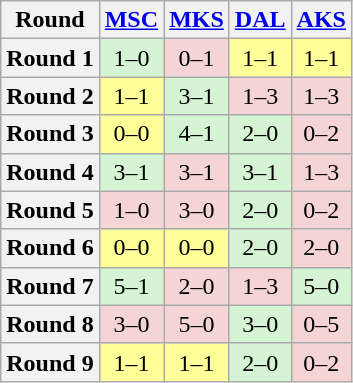<table class=wikitable style="text-align:center">
<tr>
<th><strong>Round</strong></th>
<th><a href='#'>MSC</a></th>
<th><a href='#'>MKS</a></th>
<th><a href='#'>DAL</a></th>
<th><a href='#'>AKS</a></th>
</tr>
<tr>
<th><strong>Round 1</strong></th>
<td style="background-color:#d4f4d4">1–0</td>
<td style="background-color:#f4d4d4">0–1</td>
<td style="background-color:#ffff99">1–1</td>
<td style="background-color:#ffff99">1–1</td>
</tr>
<tr>
<th><strong>Round 2</strong></th>
<td style="background-color:#ffff99">1–1</td>
<td style="background-color:#d4f4d4">3–1</td>
<td style="background-color:#f4d4d4">1–3</td>
<td style="background-color:#f4d4d4">1–3</td>
</tr>
<tr>
<th><strong>Round 3</strong></th>
<td style="background-color:#ffff99">0–0</td>
<td style="background-color:#d4f4d4">4–1</td>
<td style="background-color:#d4f4d4">2–0</td>
<td style="background-color:#f4d4d4">0–2</td>
</tr>
<tr>
<th><strong>Round 4</strong></th>
<td style="background-color:#d4f4d4">3–1</td>
<td style="background-color:#f4d4d4">3–1</td>
<td style="background-color:#d4f4d4">3–1</td>
<td style="background-color:#f4d4d4">1–3</td>
</tr>
<tr>
<th><strong>Round 5</strong></th>
<td style="background-color:#f4d4d4">1–0</td>
<td style="background-color:#f4d4d4">3–0</td>
<td style="background-color:#d4f4d4">2–0</td>
<td style="background-color:#f4d4d4">0–2</td>
</tr>
<tr>
<th><strong>Round 6</strong></th>
<td style="background-color:#ffff99">0–0</td>
<td style="background-color:#ffff99">0–0</td>
<td style="background-color:#d4f4d4">2–0</td>
<td style="background-color:#f4d4d4">2–0</td>
</tr>
<tr>
<th><strong>Round 7</strong></th>
<td style="background-color:#d4f4d4">5–1</td>
<td style="background-color:#f4d4d4">2–0</td>
<td style="background-color:#f4d4d4">1–3</td>
<td style="background-color:#d4f4d4">5–0</td>
</tr>
<tr>
<th><strong>Round 8</strong></th>
<td style="background-color:#f4d4d4">3–0</td>
<td style="background-color:#f4d4d4">5–0</td>
<td style="background-color:#d4f4d4">3–0</td>
<td style="background-color:#f4d4d4">0–5</td>
</tr>
<tr>
<th><strong>Round 9</strong></th>
<td style="background-color:#ffff99">1–1</td>
<td style="background-color:#ffff99">1–1</td>
<td style="background-color:#d4f4d4">2–0</td>
<td style="background-color:#f4d4d4">0–2</td>
</tr>
</table>
